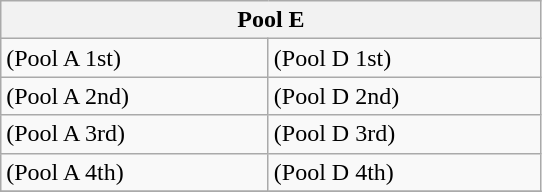<table class="wikitable">
<tr>
<th width=50% colspan=2>Pool E</th>
</tr>
<tr>
<td> (Pool A 1st)</td>
<td> (Pool D 1st)</td>
</tr>
<tr>
<td> (Pool A 2nd)</td>
<td> (Pool D 2nd)</td>
</tr>
<tr>
<td> (Pool A 3rd)</td>
<td> (Pool D 3rd)</td>
</tr>
<tr>
<td> (Pool A 4th)</td>
<td> (Pool D 4th)</td>
</tr>
<tr>
</tr>
</table>
